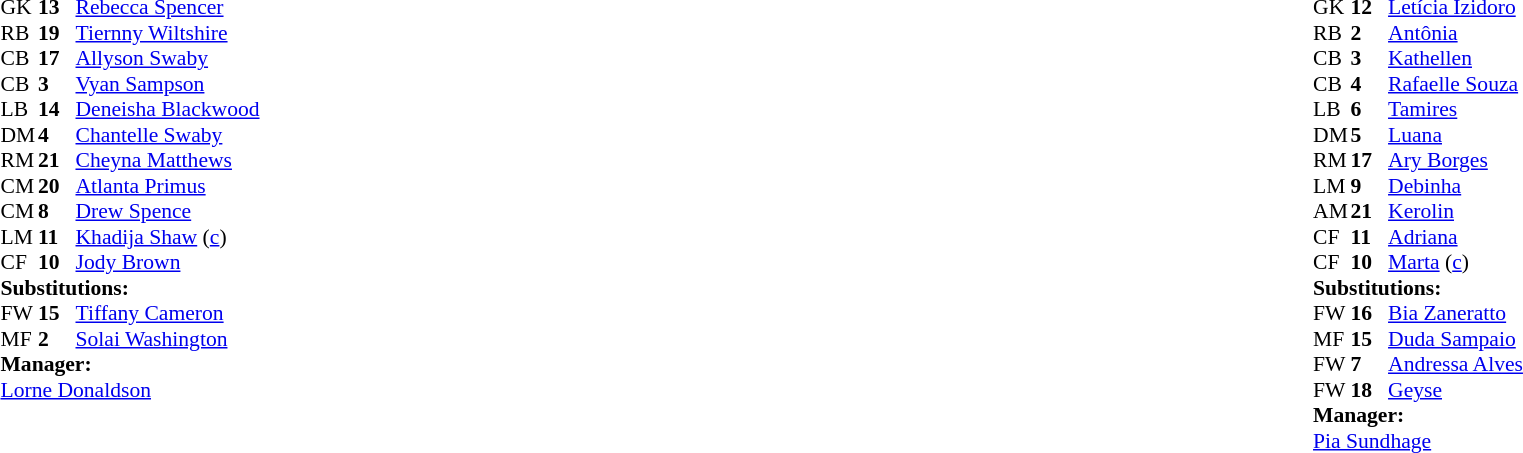<table width="100%">
<tr>
<td valign="top" width="40%"><br><table style="font-size:90%" cellspacing="0" cellpadding="0">
<tr>
<th width=25></th>
<th width=25></th>
</tr>
<tr>
<td>GK</td>
<td><strong>13</strong></td>
<td><a href='#'>Rebecca Spencer</a></td>
</tr>
<tr>
<td>RB</td>
<td><strong>19</strong></td>
<td><a href='#'>Tiernny Wiltshire</a></td>
</tr>
<tr>
<td>CB</td>
<td><strong>17</strong></td>
<td><a href='#'>Allyson Swaby</a></td>
</tr>
<tr>
<td>CB</td>
<td><strong>3</strong></td>
<td><a href='#'>Vyan Sampson</a></td>
</tr>
<tr>
<td>LB</td>
<td><strong>14</strong></td>
<td><a href='#'>Deneisha Blackwood</a></td>
</tr>
<tr>
<td>DM</td>
<td><strong>4</strong></td>
<td><a href='#'>Chantelle Swaby</a></td>
</tr>
<tr>
<td>RM</td>
<td><strong>21</strong></td>
<td><a href='#'>Cheyna Matthews</a></td>
<td></td>
<td></td>
</tr>
<tr>
<td>CM</td>
<td><strong>20</strong></td>
<td><a href='#'>Atlanta Primus</a></td>
</tr>
<tr>
<td>CM</td>
<td><strong>8</strong></td>
<td><a href='#'>Drew Spence</a></td>
</tr>
<tr>
<td>LM</td>
<td><strong>11</strong></td>
<td><a href='#'>Khadija Shaw</a> (<a href='#'>c</a>)</td>
</tr>
<tr>
<td>CF</td>
<td><strong>10</strong></td>
<td><a href='#'>Jody Brown</a></td>
<td></td>
<td></td>
</tr>
<tr>
<td colspan=3><strong>Substitutions:</strong></td>
</tr>
<tr>
<td>FW</td>
<td><strong>15</strong></td>
<td><a href='#'>Tiffany Cameron</a></td>
<td></td>
<td></td>
</tr>
<tr>
<td>MF</td>
<td><strong>2</strong></td>
<td><a href='#'>Solai Washington</a></td>
<td></td>
<td></td>
</tr>
<tr>
<td colspan=3><strong>Manager:</strong></td>
</tr>
<tr>
<td colspan=3><a href='#'>Lorne Donaldson</a></td>
</tr>
</table>
</td>
<td valign="top"></td>
<td valign="top" width="50%"><br><table style="font-size:90%; margin:auto" cellspacing="0" cellpadding="0">
<tr>
<th width=25></th>
<th width=25></th>
</tr>
<tr>
<td>GK</td>
<td><strong>12</strong></td>
<td><a href='#'>Letícia Izidoro</a></td>
</tr>
<tr>
<td>RB</td>
<td><strong>2</strong></td>
<td><a href='#'>Antônia</a></td>
<td></td>
<td></td>
</tr>
<tr>
<td>CB</td>
<td><strong>3</strong></td>
<td><a href='#'>Kathellen</a></td>
</tr>
<tr>
<td>CB</td>
<td><strong>4</strong></td>
<td><a href='#'>Rafaelle Souza</a></td>
</tr>
<tr>
<td>LB</td>
<td><strong>6</strong></td>
<td><a href='#'>Tamires</a></td>
</tr>
<tr>
<td>DM</td>
<td><strong>5</strong></td>
<td><a href='#'>Luana</a></td>
<td></td>
<td></td>
</tr>
<tr>
<td>RM</td>
<td><strong>17</strong></td>
<td><a href='#'>Ary Borges</a></td>
<td></td>
<td></td>
</tr>
<tr>
<td>LM</td>
<td><strong>9</strong></td>
<td><a href='#'>Debinha</a></td>
</tr>
<tr>
<td>AM</td>
<td><strong>21</strong></td>
<td><a href='#'>Kerolin</a></td>
</tr>
<tr>
<td>CF</td>
<td><strong>11</strong></td>
<td><a href='#'>Adriana</a></td>
</tr>
<tr>
<td>CF</td>
<td><strong>10</strong></td>
<td><a href='#'>Marta</a> (<a href='#'>c</a>)</td>
<td></td>
<td></td>
</tr>
<tr>
<td colspan=3><strong>Substitutions:</strong></td>
</tr>
<tr>
<td>FW</td>
<td><strong>16</strong></td>
<td><a href='#'>Bia Zaneratto</a></td>
<td></td>
<td></td>
</tr>
<tr>
<td>MF</td>
<td><strong>15</strong></td>
<td><a href='#'>Duda Sampaio</a></td>
<td></td>
<td></td>
</tr>
<tr>
<td>FW</td>
<td><strong>7</strong></td>
<td><a href='#'>Andressa Alves</a></td>
<td></td>
<td></td>
</tr>
<tr>
<td>FW</td>
<td><strong>18</strong></td>
<td><a href='#'>Geyse</a></td>
<td></td>
<td></td>
</tr>
<tr>
<td colspan=3><strong>Manager:</strong></td>
</tr>
<tr>
<td colspan=3> <a href='#'>Pia Sundhage</a></td>
</tr>
</table>
</td>
</tr>
</table>
